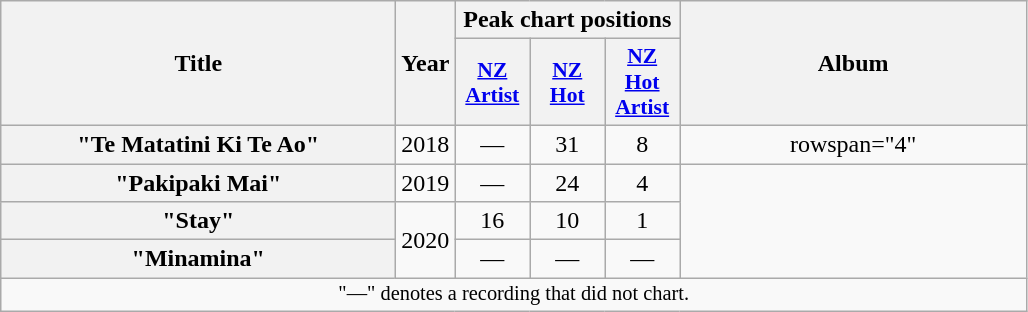<table class="wikitable plainrowheaders" style="text-align:center;">
<tr>
<th scope="col" rowspan="2" style="width:16em;">Title</th>
<th scope="col" rowspan="2" style="width:1em;">Year</th>
<th scope="col" colspan="3">Peak chart positions</th>
<th scope="col" rowspan="2" style="width:14em;">Album</th>
</tr>
<tr>
<th scope="col" style="width:3em;font-size:90%;"><a href='#'>NZ<br>Artist</a><br></th>
<th scope="col" style="width:3em;font-size:90%;"><a href='#'>NZ<br>Hot</a><br></th>
<th scope="col" style="width:3em;font-size:90%;"><a href='#'>NZ<br>Hot<br>Artist</a><br></th>
</tr>
<tr>
<th scope="row">"Te Matatini Ki Te Ao"<br></th>
<td>2018</td>
<td>—</td>
<td>31</td>
<td>8</td>
<td>rowspan="4" </td>
</tr>
<tr>
<th scope="row">"Pakipaki Mai"<br></th>
<td>2019</td>
<td>—</td>
<td>24</td>
<td>4</td>
</tr>
<tr>
<th scope="row">"Stay"<br></th>
<td rowspan="2">2020</td>
<td>16</td>
<td>10</td>
<td>1</td>
</tr>
<tr>
<th scope="row">"Minamina"<br></th>
<td>—</td>
<td>—</td>
<td>—</td>
</tr>
<tr>
<td colspan="8" style="font-size:85%;">"—" denotes a recording that did not chart.</td>
</tr>
</table>
